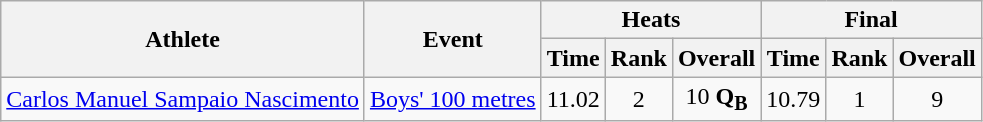<table class="wikitable">
<tr>
<th rowspan=2>Athlete</th>
<th rowspan=2>Event</th>
<th colspan=3>Heats</th>
<th colspan=3>Final</th>
</tr>
<tr>
<th>Time</th>
<th>Rank</th>
<th>Overall</th>
<th>Time</th>
<th>Rank</th>
<th>Overall</th>
</tr>
<tr>
<td><a href='#'>Carlos Manuel Sampaio Nascimento</a></td>
<td><a href='#'>Boys' 100 metres</a></td>
<td>11.02</td>
<td align=center>2</td>
<td align=center>10 <strong>Q<sub>B</sub></strong></td>
<td>10.79</td>
<td align=center>1</td>
<td align=center>9</td>
</tr>
</table>
